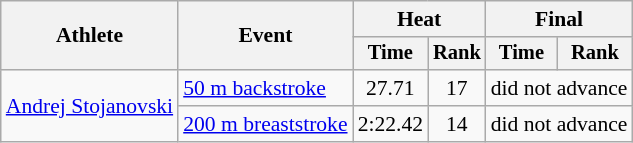<table class=wikitable style="font-size:90%">
<tr>
<th rowspan="2">Athlete</th>
<th rowspan="2">Event</th>
<th colspan="2">Heat</th>
<th colspan="2">Final</th>
</tr>
<tr style="font-size:95%">
<th>Time</th>
<th>Rank</th>
<th>Time</th>
<th>Rank</th>
</tr>
<tr align=center>
<td align=left rowspan="2"><a href='#'>Andrej Stojanovski</a></td>
<td align=left><a href='#'>50 m backstroke</a></td>
<td>27.71</td>
<td>17</td>
<td colspan="2">did not advance</td>
</tr>
<tr align=center>
<td align=left><a href='#'>200 m breaststroke</a></td>
<td>2:22.42</td>
<td>14</td>
<td colspan="2">did not advance</td>
</tr>
</table>
